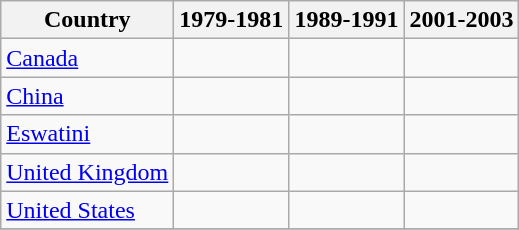<table class="wikitable">
<tr>
<th>Country</th>
<th>1979-1981</th>
<th>1989-1991</th>
<th>2001-2003</th>
</tr>
<tr>
<td><a href='#'>Canada</a></td>
<td></td>
<td></td>
<td></td>
</tr>
<tr>
<td><a href='#'>China</a></td>
<td></td>
<td></td>
<td></td>
</tr>
<tr>
<td><a href='#'>Eswatini</a></td>
<td></td>
<td></td>
<td></td>
</tr>
<tr>
<td><a href='#'>United Kingdom</a></td>
<td></td>
<td></td>
<td></td>
</tr>
<tr>
<td><a href='#'>United States</a></td>
<td></td>
<td></td>
<td></td>
</tr>
<tr>
</tr>
</table>
